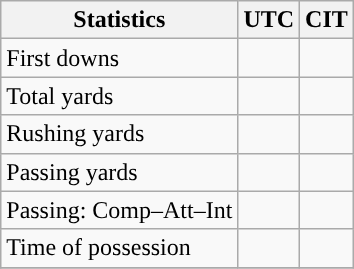<table class="wikitable" style="float: left;">
<tr>
<th>Statistics</th>
<th>UTC</th>
<th>CIT</th>
</tr>
<tr>
<td>First downs</td>
<td></td>
<td></td>
</tr>
<tr>
<td>Total yards</td>
<td></td>
<td></td>
</tr>
<tr>
<td>Rushing yards</td>
<td></td>
<td></td>
</tr>
<tr>
<td>Passing yards</td>
<td></td>
<td></td>
</tr>
<tr>
<td>Passing: Comp–Att–Int</td>
<td></td>
<td></td>
</tr>
<tr>
<td>Time of possession</td>
<td></td>
<td></td>
</tr>
<tr>
</tr>
</table>
